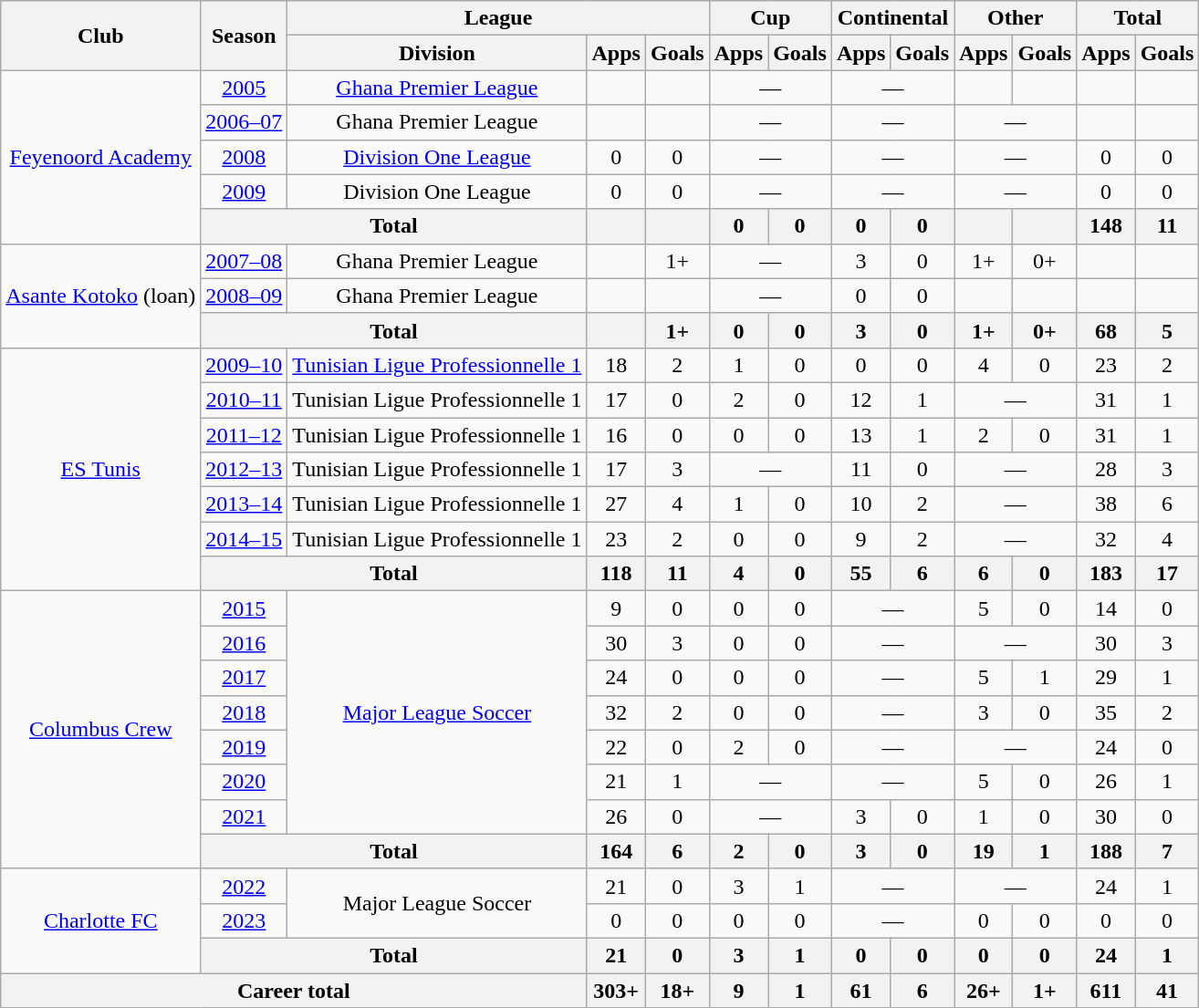<table class="wikitable" style="text-align: center">
<tr>
<th rowspan=2>Club</th>
<th rowspan=2>Season</th>
<th colspan=3>League</th>
<th colspan=2>Cup</th>
<th colspan=2>Continental</th>
<th colspan=2>Other</th>
<th colspan=2>Total</th>
</tr>
<tr>
<th>Division</th>
<th>Apps</th>
<th>Goals</th>
<th>Apps</th>
<th>Goals</th>
<th>Apps</th>
<th>Goals</th>
<th>Apps</th>
<th>Goals</th>
<th>Apps</th>
<th>Goals</th>
</tr>
<tr>
<td rowspan=5><a href='#'>Feyenoord Academy</a></td>
<td><a href='#'>2005</a></td>
<td><a href='#'>Ghana Premier League</a></td>
<td></td>
<td></td>
<td colspan=2>—</td>
<td colspan=2>—</td>
<td></td>
<td></td>
<td></td>
<td></td>
</tr>
<tr>
<td><a href='#'>2006–07</a></td>
<td>Ghana Premier League</td>
<td></td>
<td></td>
<td colspan=2>—</td>
<td colspan=2>—</td>
<td colspan=2>—</td>
<td></td>
<td></td>
</tr>
<tr>
<td><a href='#'>2008</a></td>
<td><a href='#'>Division One League</a></td>
<td>0</td>
<td>0</td>
<td colspan=2>—</td>
<td colspan=2>—</td>
<td colspan=2>—</td>
<td>0</td>
<td>0</td>
</tr>
<tr>
<td><a href='#'>2009</a></td>
<td>Division One League</td>
<td>0</td>
<td>0</td>
<td colspan=2>—</td>
<td colspan=2>—</td>
<td colspan=2>—</td>
<td>0</td>
<td>0</td>
</tr>
<tr>
<th colspan=2>Total</th>
<th></th>
<th></th>
<th>0</th>
<th>0</th>
<th>0</th>
<th>0</th>
<th></th>
<th></th>
<th>148</th>
<th>11</th>
</tr>
<tr>
<td rowspan=3><a href='#'>Asante Kotoko</a> (loan)</td>
<td><a href='#'>2007–08</a></td>
<td>Ghana Premier League</td>
<td></td>
<td>1+</td>
<td colspan=2>—</td>
<td>3</td>
<td>0</td>
<td>1+</td>
<td>0+</td>
<td></td>
<td></td>
</tr>
<tr>
<td><a href='#'>2008–09</a></td>
<td>Ghana Premier League</td>
<td></td>
<td></td>
<td colspan=2>—</td>
<td>0</td>
<td>0</td>
<td></td>
<td></td>
<td></td>
<td></td>
</tr>
<tr>
<th colspan=2>Total</th>
<th></th>
<th>1+</th>
<th>0</th>
<th>0</th>
<th>3</th>
<th>0</th>
<th>1+</th>
<th>0+</th>
<th>68</th>
<th>5</th>
</tr>
<tr>
<td rowspan=7><a href='#'>ES Tunis</a></td>
<td><a href='#'>2009–10</a></td>
<td><a href='#'>Tunisian Ligue Professionnelle 1</a></td>
<td>18</td>
<td>2</td>
<td>1</td>
<td>0</td>
<td>0</td>
<td>0</td>
<td>4</td>
<td>0</td>
<td>23</td>
<td>2</td>
</tr>
<tr>
<td><a href='#'>2010–11</a></td>
<td>Tunisian Ligue Professionnelle 1</td>
<td>17</td>
<td>0</td>
<td>2</td>
<td>0</td>
<td>12</td>
<td>1</td>
<td colspan=2>—</td>
<td>31</td>
<td>1</td>
</tr>
<tr>
<td><a href='#'>2011–12</a></td>
<td>Tunisian Ligue Professionnelle 1</td>
<td>16</td>
<td>0</td>
<td>0</td>
<td>0</td>
<td>13</td>
<td>1</td>
<td>2</td>
<td>0</td>
<td>31</td>
<td>1</td>
</tr>
<tr>
<td><a href='#'>2012–13</a></td>
<td>Tunisian Ligue Professionnelle 1</td>
<td>17</td>
<td>3</td>
<td colspan=2>—</td>
<td>11</td>
<td>0</td>
<td colspan=2>—</td>
<td>28</td>
<td>3</td>
</tr>
<tr>
<td><a href='#'>2013–14</a></td>
<td>Tunisian Ligue Professionnelle 1</td>
<td>27</td>
<td>4</td>
<td>1</td>
<td>0</td>
<td>10</td>
<td>2</td>
<td colspan=2>—</td>
<td>38</td>
<td>6</td>
</tr>
<tr>
<td><a href='#'>2014–15</a></td>
<td>Tunisian Ligue Professionnelle 1</td>
<td>23</td>
<td>2</td>
<td>0</td>
<td>0</td>
<td>9</td>
<td>2</td>
<td colspan=2>—</td>
<td>32</td>
<td>4</td>
</tr>
<tr>
<th colspan=2>Total</th>
<th>118</th>
<th>11</th>
<th>4</th>
<th>0</th>
<th>55</th>
<th>6</th>
<th>6</th>
<th>0</th>
<th>183</th>
<th>17</th>
</tr>
<tr>
<td rowspan=8><a href='#'>Columbus Crew</a></td>
<td><a href='#'>2015</a></td>
<td rowspan=7><a href='#'>Major League Soccer</a></td>
<td>9</td>
<td>0</td>
<td>0</td>
<td>0</td>
<td colspan=2>—</td>
<td>5</td>
<td>0</td>
<td>14</td>
<td>0</td>
</tr>
<tr>
<td><a href='#'>2016</a></td>
<td>30</td>
<td>3</td>
<td>0</td>
<td>0</td>
<td colspan=2>—</td>
<td colspan=2>—</td>
<td>30</td>
<td>3</td>
</tr>
<tr>
<td><a href='#'>2017</a></td>
<td>24</td>
<td>0</td>
<td>0</td>
<td>0</td>
<td colspan=2>—</td>
<td>5</td>
<td>1</td>
<td>29</td>
<td>1</td>
</tr>
<tr>
<td><a href='#'>2018</a></td>
<td>32</td>
<td>2</td>
<td>0</td>
<td>0</td>
<td colspan=2>—</td>
<td>3</td>
<td>0</td>
<td>35</td>
<td>2</td>
</tr>
<tr>
<td><a href='#'>2019</a></td>
<td>22</td>
<td>0</td>
<td>2</td>
<td>0</td>
<td colspan=2>—</td>
<td colspan=2>—</td>
<td>24</td>
<td>0</td>
</tr>
<tr>
<td><a href='#'>2020</a></td>
<td>21</td>
<td>1</td>
<td colspan=2>—</td>
<td colspan=2>—</td>
<td>5</td>
<td>0</td>
<td>26</td>
<td>1</td>
</tr>
<tr>
<td><a href='#'>2021</a></td>
<td>26</td>
<td>0</td>
<td colspan=2>—</td>
<td>3</td>
<td>0</td>
<td>1</td>
<td>0</td>
<td>30</td>
<td>0</td>
</tr>
<tr>
<th colspan=2>Total</th>
<th>164</th>
<th>6</th>
<th>2</th>
<th>0</th>
<th>3</th>
<th>0</th>
<th>19</th>
<th>1</th>
<th>188</th>
<th>7</th>
</tr>
<tr>
<td rowspan=3><a href='#'>Charlotte FC</a></td>
<td><a href='#'>2022</a></td>
<td rowspan=2>Major League Soccer</td>
<td>21</td>
<td>0</td>
<td>3</td>
<td>1</td>
<td colspan=2>—</td>
<td colspan=2>—</td>
<td>24</td>
<td>1</td>
</tr>
<tr>
<td><a href='#'>2023</a></td>
<td>0</td>
<td>0</td>
<td>0</td>
<td>0</td>
<td colspan=2>—</td>
<td>0</td>
<td>0</td>
<td>0</td>
<td>0</td>
</tr>
<tr>
<th colspan=2>Total</th>
<th>21</th>
<th>0</th>
<th>3</th>
<th>1</th>
<th>0</th>
<th>0</th>
<th>0</th>
<th>0</th>
<th>24</th>
<th>1</th>
</tr>
<tr>
<th colspan=3>Career total</th>
<th>303+</th>
<th>18+</th>
<th>9</th>
<th>1</th>
<th>61</th>
<th>6</th>
<th>26+</th>
<th>1+</th>
<th>611</th>
<th>41</th>
</tr>
</table>
